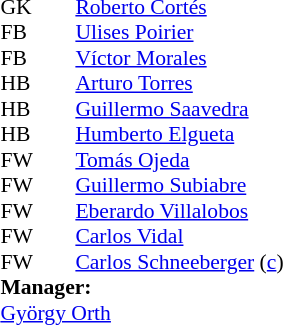<table style="font-size:90%; margin:0.2em auto;" cellspacing="0" cellpadding="0">
<tr>
<th width="25"></th>
<th width="25"></th>
</tr>
<tr>
<td>GK</td>
<td></td>
<td><a href='#'>Roberto Cortés</a></td>
</tr>
<tr>
<td>FB</td>
<td></td>
<td><a href='#'>Ulises Poirier</a></td>
</tr>
<tr>
<td>FB</td>
<td></td>
<td><a href='#'>Víctor Morales</a></td>
</tr>
<tr>
<td>HB</td>
<td></td>
<td><a href='#'>Arturo Torres</a></td>
</tr>
<tr>
<td>HB</td>
<td></td>
<td><a href='#'>Guillermo Saavedra</a></td>
</tr>
<tr>
<td>HB</td>
<td></td>
<td><a href='#'>Humberto Elgueta</a></td>
</tr>
<tr>
<td>FW</td>
<td></td>
<td><a href='#'>Tomás Ojeda</a></td>
</tr>
<tr>
<td>FW</td>
<td></td>
<td><a href='#'>Guillermo Subiabre</a></td>
</tr>
<tr>
<td>FW</td>
<td></td>
<td><a href='#'>Eberardo Villalobos</a></td>
</tr>
<tr>
<td>FW</td>
<td></td>
<td><a href='#'>Carlos Vidal</a></td>
</tr>
<tr>
<td>FW</td>
<td></td>
<td><a href='#'>Carlos Schneeberger</a> (<a href='#'>c</a>)</td>
</tr>
<tr>
<td colspan=3><strong>Manager:</strong></td>
</tr>
<tr>
<td colspan=4> <a href='#'>György Orth</a></td>
</tr>
</table>
